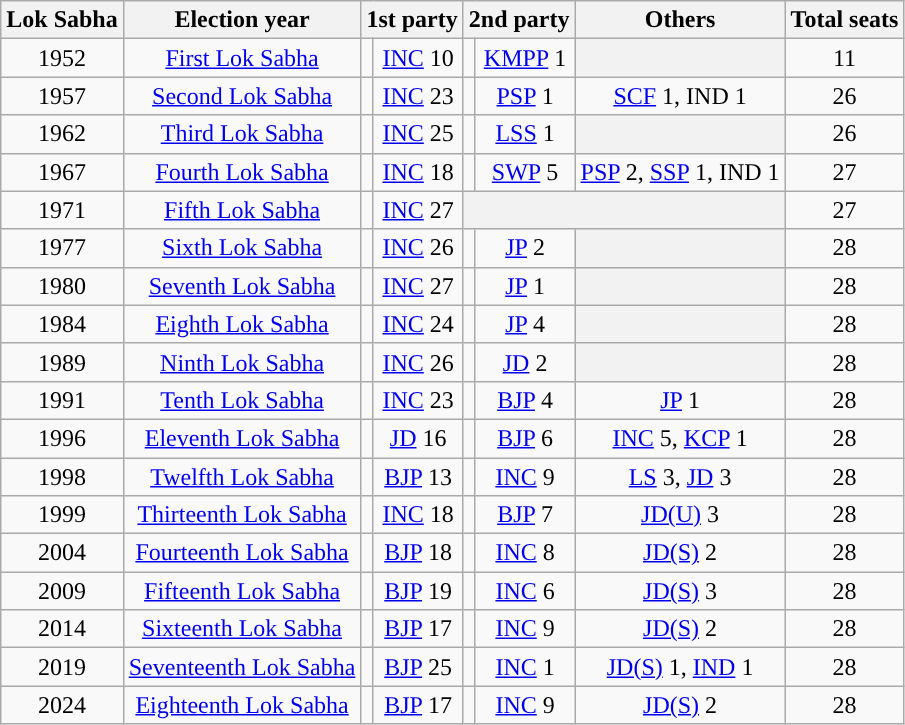<table class="wikitable" style="text-align:center">
<tr>
<th>Lok Sabha</th>
<th>Election year</th>
<th colspan="2">1st party</th>
<th colspan="2">2nd party</th>
<th>Others</th>
<th>Total seats</th>
</tr>
<tr>
<td>1952</td>
<td><a href='#'>First Lok Sabha</a></td>
<td style="background-color: "></td>
<td><a href='#'>INC</a> 10</td>
<td style="background-color: "></td>
<td><a href='#'>KMPP</a> 1</td>
<th></th>
<td>11</td>
</tr>
<tr>
<td>1957</td>
<td><a href='#'>Second Lok Sabha</a></td>
<td style="background-color: "></td>
<td><a href='#'>INC</a> 23</td>
<td style="background-color: "></td>
<td><a href='#'>PSP</a> 1</td>
<td><a href='#'>SCF</a> 1, IND 1</td>
<td>26</td>
</tr>
<tr>
<td>1962</td>
<td><a href='#'>Third Lok Sabha</a></td>
<td style="background-color: "></td>
<td><a href='#'>INC</a> 25</td>
<td style="background-color: "></td>
<td><a href='#'>LSS</a> 1</td>
<th></th>
<td>26</td>
</tr>
<tr>
<td>1967</td>
<td><a href='#'>Fourth Lok Sabha</a></td>
<td style="background-color: "></td>
<td><a href='#'>INC</a> 18</td>
<td style="background-color: "></td>
<td><a href='#'>SWP</a> 5</td>
<td><a href='#'>PSP</a> 2, <a href='#'>SSP</a> 1, IND 1</td>
<td>27</td>
</tr>
<tr>
<td>1971</td>
<td><a href='#'>Fifth Lok Sabha</a></td>
<td style="background-color: "></td>
<td><a href='#'>INC</a> 27</td>
<th colspan="3"></th>
<td>27</td>
</tr>
<tr>
<td>1977</td>
<td><a href='#'>Sixth Lok Sabha</a></td>
<td style="background-color: "></td>
<td><a href='#'>INC</a> 26</td>
<td style="background-color: "></td>
<td><a href='#'>JP</a> 2</td>
<th></th>
<td>28</td>
</tr>
<tr>
<td>1980</td>
<td><a href='#'>Seventh Lok Sabha</a></td>
<td style="background-color: "></td>
<td><a href='#'>INC</a> 27</td>
<td style="background-color: "></td>
<td><a href='#'>JP</a> 1</td>
<th></th>
<td>28</td>
</tr>
<tr>
<td>1984</td>
<td><a href='#'>Eighth Lok Sabha</a></td>
<td style="background-color: "></td>
<td><a href='#'>INC</a> 24</td>
<td style="background-color: "></td>
<td><a href='#'>JP</a> 4</td>
<th></th>
<td>28</td>
</tr>
<tr>
<td>1989</td>
<td><a href='#'>Ninth Lok Sabha</a></td>
<td style="background-color: "></td>
<td><a href='#'>INC</a> 26</td>
<td style="background-color: "></td>
<td><a href='#'>JD</a> 2</td>
<th></th>
<td>28</td>
</tr>
<tr>
<td>1991</td>
<td><a href='#'>Tenth Lok Sabha</a></td>
<td style="background-color: "></td>
<td><a href='#'>INC</a> 23</td>
<td style="background-color: "></td>
<td><a href='#'>BJP</a> 4</td>
<td><a href='#'>JP</a> 1</td>
<td>28</td>
</tr>
<tr>
<td>1996</td>
<td><a href='#'>Eleventh Lok Sabha</a></td>
<td style="background-color: "></td>
<td><a href='#'>JD</a> 16</td>
<td style="background-color: "></td>
<td><a href='#'>BJP</a> 6</td>
<td><a href='#'>INC</a> 5, <a href='#'>KCP</a> 1</td>
<td>28</td>
</tr>
<tr>
<td>1998</td>
<td><a href='#'>Twelfth Lok Sabha</a></td>
<td style="background-color: "></td>
<td><a href='#'>BJP</a> 13</td>
<td style="background-color: "></td>
<td><a href='#'>INC</a> 9</td>
<td><a href='#'>LS</a> 3, <a href='#'>JD</a> 3</td>
<td>28</td>
</tr>
<tr>
<td>1999</td>
<td><a href='#'>Thirteenth Lok Sabha</a></td>
<td style="background-color: "></td>
<td><a href='#'>INC</a> 18</td>
<td style="background-color: "></td>
<td><a href='#'>BJP</a> 7</td>
<td><a href='#'>JD(U)</a> 3</td>
<td>28</td>
</tr>
<tr>
<td>2004</td>
<td><a href='#'>Fourteenth Lok Sabha</a></td>
<td style="background-color: "></td>
<td><a href='#'>BJP</a> 18</td>
<td style="background-color: "></td>
<td><a href='#'>INC</a> 8</td>
<td><a href='#'>JD(S)</a> 2</td>
<td>28</td>
</tr>
<tr>
<td>2009</td>
<td><a href='#'>Fifteenth Lok Sabha</a></td>
<td style="background-color: "></td>
<td><a href='#'>BJP</a> 19</td>
<td style="background-color: "></td>
<td><a href='#'>INC</a> 6</td>
<td><a href='#'>JD(S)</a> 3</td>
<td>28</td>
</tr>
<tr>
<td>2014</td>
<td><a href='#'>Sixteenth Lok Sabha</a></td>
<td style="background-color: "></td>
<td><a href='#'>BJP</a> 17</td>
<td style="background-color: "></td>
<td><a href='#'>INC</a> 9</td>
<td><a href='#'>JD(S)</a> 2</td>
<td>28</td>
</tr>
<tr>
<td>2019</td>
<td><a href='#'>Seventeenth Lok Sabha</a></td>
<td style="background-color: "></td>
<td><a href='#'>BJP</a> 25</td>
<td style="background-color: "></td>
<td><a href='#'>INC</a> 1</td>
<td><a href='#'>JD(S)</a> 1, <a href='#'>IND</a> 1</td>
<td>28</td>
</tr>
<tr>
<td>2024</td>
<td><a href='#'>Eighteenth Lok Sabha</a></td>
<td style="background-color: "></td>
<td><a href='#'>BJP</a> 17</td>
<td style="background-color: "></td>
<td><a href='#'>INC</a> 9</td>
<td><a href='#'>JD(S)</a> 2</td>
<td>28</td>
</tr>
</table>
